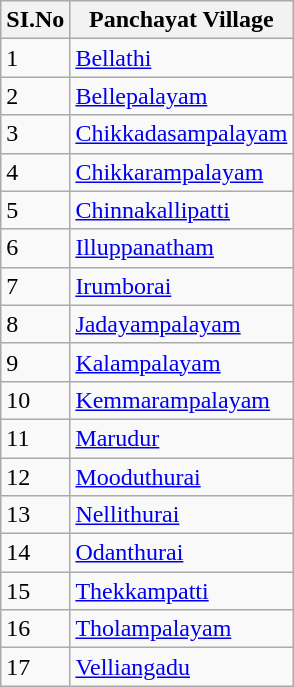<table class="wikitable sortable">
<tr>
<th>SI.No</th>
<th>Panchayat Village</th>
</tr>
<tr>
<td>1</td>
<td><a href='#'>Bellathi</a></td>
</tr>
<tr>
<td>2</td>
<td><a href='#'>Bellepalayam</a></td>
</tr>
<tr>
<td>3</td>
<td><a href='#'>Chikkadasampalayam</a></td>
</tr>
<tr>
<td>4</td>
<td><a href='#'>Chikkarampalayam</a></td>
</tr>
<tr>
<td>5</td>
<td><a href='#'>Chinnakallipatti</a></td>
</tr>
<tr>
<td>6</td>
<td><a href='#'>Illuppanatham</a></td>
</tr>
<tr>
<td>7</td>
<td><a href='#'>Irumborai</a></td>
</tr>
<tr>
<td>8</td>
<td><a href='#'>Jadayampalayam</a></td>
</tr>
<tr>
<td>9</td>
<td><a href='#'>Kalampalayam</a></td>
</tr>
<tr>
<td>10</td>
<td><a href='#'>Kemmarampalayam</a></td>
</tr>
<tr>
<td>11</td>
<td><a href='#'>Marudur</a></td>
</tr>
<tr>
<td>12</td>
<td><a href='#'>Mooduthurai</a></td>
</tr>
<tr>
<td>13</td>
<td><a href='#'>Nellithurai</a></td>
</tr>
<tr>
<td>14</td>
<td><a href='#'>Odanthurai</a></td>
</tr>
<tr>
<td>15</td>
<td><a href='#'>Thekkampatti</a></td>
</tr>
<tr>
<td>16</td>
<td><a href='#'>Tholampalayam</a></td>
</tr>
<tr>
<td>17</td>
<td><a href='#'>Velliangadu</a></td>
</tr>
</table>
